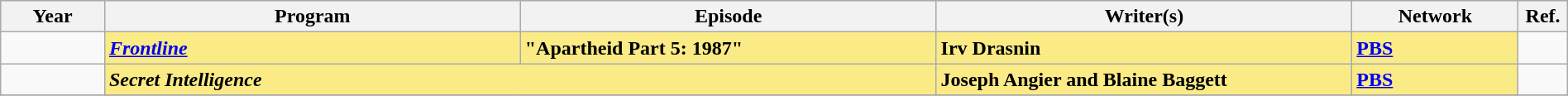<table class="wikitable" style="width:100%">
<tr bgcolor="#CCCCCC" align="center">
<th width="5%">Year</th>
<th width="20%">Program</th>
<th width="20%">Episode</th>
<th width="20%">Writer(s)</th>
<th width="8%">Network</th>
<th width="1%">Ref.</th>
</tr>
<tr>
<td rowspan=1></td>
<td style="background:#FAEB86;"><strong><em><a href='#'>Frontline</a></em></strong></td>
<td style="background:#FAEB86;"><strong>"Apartheid Part 5: 1987"</strong></td>
<td style="background:#FAEB86;"><strong>Irv Drasnin</strong></td>
<td style="background:#FAEB86;"><strong><a href='#'>PBS</a></strong></td>
<td rowspan=1 style="text-align:center;"></td>
</tr>
<tr>
<td rowspan=1></td>
<td colspan="2" style="background:#FAEB86;"><strong><em>Secret Intelligence</em></strong></td>
<td style="background:#FAEB86;"><strong>Joseph Angier and Blaine Baggett</strong></td>
<td style="background:#FAEB86;"><strong><a href='#'>PBS</a></strong></td>
<td rowspan=1 style="text-align:center;"></td>
</tr>
<tr>
</tr>
</table>
